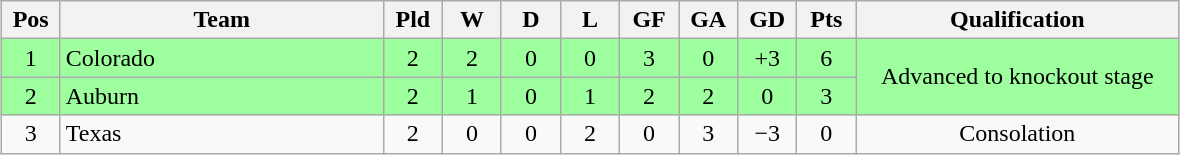<table class="wikitable" style="text-align:center; margin: 1em auto">
<tr>
<th style="width:2em">Pos</th>
<th style="width:13em">Team</th>
<th style="width:2em">Pld</th>
<th style="width:2em">W</th>
<th style="width:2em">D</th>
<th style="width:2em">L</th>
<th style="width:2em">GF</th>
<th style="width:2em">GA</th>
<th style="width:2em">GD</th>
<th style="width:2em">Pts</th>
<th style="width:13em">Qualification</th>
</tr>
<tr bgcolor="#9eff9e">
<td>1</td>
<td style="text-align:left">Colorado</td>
<td>2</td>
<td>2</td>
<td>0</td>
<td>0</td>
<td>3</td>
<td>0</td>
<td>+3</td>
<td>6</td>
<td rowspan="2">Advanced to knockout stage</td>
</tr>
<tr bgcolor="#9eff9e">
<td>2</td>
<td style="text-align:left">Auburn</td>
<td>2</td>
<td>1</td>
<td>0</td>
<td>1</td>
<td>2</td>
<td>2</td>
<td>0</td>
<td>3</td>
</tr>
<tr>
<td>3</td>
<td style="text-align:left">Texas</td>
<td>2</td>
<td>0</td>
<td>0</td>
<td>2</td>
<td>0</td>
<td>3</td>
<td>−3</td>
<td>0</td>
<td>Consolation</td>
</tr>
</table>
